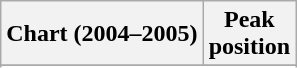<table class="wikitable sortable plainrowheaders" style="text-align:center">
<tr>
<th scope="col">Chart (2004–2005)</th>
<th scope="col">Peak<br>position</th>
</tr>
<tr>
</tr>
<tr>
</tr>
<tr>
</tr>
<tr>
</tr>
<tr>
</tr>
<tr>
</tr>
<tr>
</tr>
<tr>
</tr>
<tr>
</tr>
<tr>
</tr>
</table>
